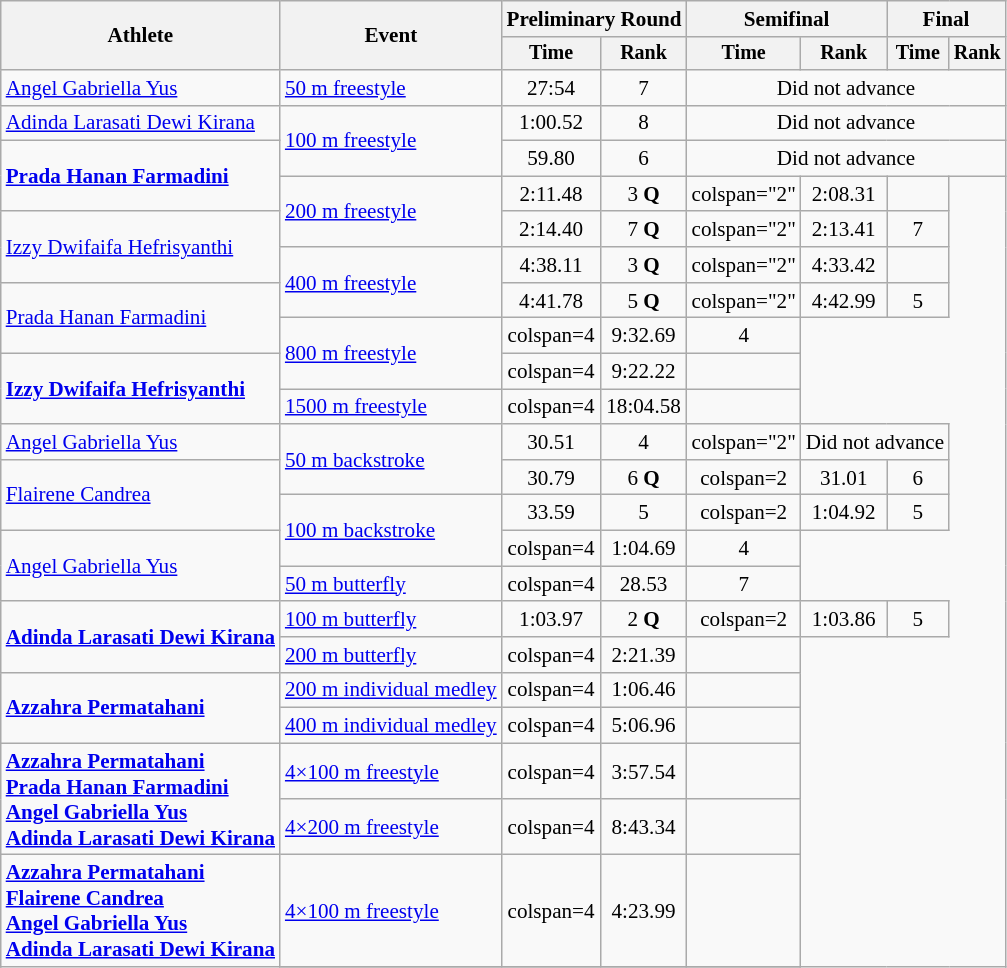<table class=wikitable style=font-size:88%;text-align:center>
<tr>
<th rowspan=2>Athlete</th>
<th rowspan=2>Event</th>
<th colspan=2>Preliminary Round</th>
<th colspan=2>Semifinal</th>
<th colspan=2>Final</th>
</tr>
<tr style=font-size:95%>
<th>Time</th>
<th>Rank</th>
<th>Time</th>
<th>Rank</th>
<th>Time</th>
<th>Rank</th>
</tr>
<tr>
<td align=left><a href='#'>Angel Gabriella Yus</a></td>
<td align=left rowspan=1><a href='#'>50 m freestyle</a></td>
<td>27:54</td>
<td>7</td>
<td colspan="4">Did not advance</td>
</tr>
<tr>
<td align=left><a href='#'>Adinda Larasati Dewi Kirana</a></td>
<td align=left rowspan=2><a href='#'>100 m freestyle</a></td>
<td>1:00.52</td>
<td>8</td>
<td colspan="4">Did not advance</td>
</tr>
<tr>
<td align=left rowspan="2"><strong><a href='#'>Prada Hanan Farmadini</a></strong></td>
<td>59.80</td>
<td>6</td>
<td colspan="4">Did not advance</td>
</tr>
<tr>
<td align=left rowspan=2><a href='#'>200 m freestyle</a></td>
<td>2:11.48</td>
<td>3 <strong>Q</strong></td>
<td>colspan="2" </td>
<td>2:08.31</td>
<td></td>
</tr>
<tr>
<td align=left rowspan="2"><a href='#'>Izzy Dwifaifa Hefrisyanthi</a></td>
<td>2:14.40</td>
<td>7 <strong>Q</strong></td>
<td>colspan="2" </td>
<td>2:13.41</td>
<td>7</td>
</tr>
<tr>
<td align=left rowspan=2><a href='#'>400 m freestyle</a></td>
<td>4:38.11</td>
<td>3 <strong>Q</strong></td>
<td>colspan="2" </td>
<td>4:33.42</td>
<td></td>
</tr>
<tr>
<td align=left rowspan="2"><a href='#'>Prada Hanan Farmadini</a></td>
<td>4:41.78</td>
<td>5 <strong>Q</strong></td>
<td>colspan="2" </td>
<td>4:42.99</td>
<td>5</td>
</tr>
<tr>
<td align=left rowspan=2><a href='#'>800 m freestyle</a></td>
<td>colspan=4 </td>
<td>9:32.69</td>
<td>4</td>
</tr>
<tr>
<td align=left rowspan="2"><strong><a href='#'>Izzy Dwifaifa Hefrisyanthi</a></strong></td>
<td>colspan=4 </td>
<td>9:22.22</td>
<td></td>
</tr>
<tr>
<td align=left rowspan=1><a href='#'>1500 m freestyle</a></td>
<td>colspan=4 </td>
<td>18:04.58</td>
<td></td>
</tr>
<tr>
<td align=left><a href='#'>Angel Gabriella Yus</a></td>
<td align=left rowspan=2><a href='#'>50 m backstroke</a></td>
<td>30.51</td>
<td>4</td>
<td>colspan="2" </td>
<td colspan="2">Did not advance</td>
</tr>
<tr>
<td align=left rowspan="2"><a href='#'>Flairene Candrea</a></td>
<td>30.79</td>
<td>6 <strong>Q</strong></td>
<td>colspan=2 </td>
<td>31.01</td>
<td>6</td>
</tr>
<tr>
<td align=left rowspan=2><a href='#'>100 m backstroke</a></td>
<td>33.59</td>
<td>5</td>
<td>colspan=2 </td>
<td>1:04.92</td>
<td>5</td>
</tr>
<tr>
<td align=left rowspan="2"><a href='#'>Angel Gabriella Yus</a></td>
<td>colspan=4 </td>
<td>1:04.69</td>
<td>4</td>
</tr>
<tr>
<td align=left rowspan=1><a href='#'>50 m butterfly</a></td>
<td>colspan=4 </td>
<td>28.53</td>
<td>7</td>
</tr>
<tr>
<td align=left rowspan="2"><strong><a href='#'>Adinda Larasati Dewi Kirana</a></strong></td>
<td align=left rowspan=1><a href='#'>100 m butterfly</a></td>
<td>1:03.97</td>
<td>2 <strong>Q</strong></td>
<td>colspan=2 </td>
<td>1:03.86</td>
<td>5</td>
</tr>
<tr>
<td align=left rowspan=1><a href='#'>200 m butterfly</a></td>
<td>colspan=4 </td>
<td>2:21.39</td>
<td></td>
</tr>
<tr>
<td align=left rowspan="2"><strong><a href='#'>Azzahra Permatahani</a></strong></td>
<td align=left rowspan="1"><a href='#'>200 m individual medley</a></td>
<td>colspan=4 </td>
<td>1:06.46</td>
<td></td>
</tr>
<tr>
<td align=left rowspan="1"><a href='#'>400 m individual medley</a></td>
<td>colspan=4 </td>
<td>5:06.96</td>
<td></td>
</tr>
<tr>
<td align=left rowspan="2"><strong><a href='#'>Azzahra Permatahani</a><br><a href='#'>Prada Hanan Farmadini</a><br><a href='#'>Angel Gabriella Yus</a><br><a href='#'>Adinda Larasati Dewi Kirana</a></strong></td>
<td align=left rowspan="1"><a href='#'>4×100 m freestyle</a></td>
<td>colspan=4 </td>
<td>3:57.54</td>
<td></td>
</tr>
<tr>
<td align=left rowspan="1"><a href='#'>4×200 m freestyle</a></td>
<td>colspan=4 </td>
<td>8:43.34</td>
<td></td>
</tr>
<tr>
<td align=left rowspan="2"><strong><a href='#'>Azzahra Permatahani</a><br><a href='#'>Flairene Candrea</a><br><a href='#'>Angel Gabriella Yus</a><br><a href='#'>Adinda Larasati Dewi Kirana</a></strong></td>
<td align=left rowspan="1"><a href='#'>4×100 m freestyle</a></td>
<td>colspan=4 </td>
<td>4:23.99</td>
<td></td>
</tr>
<tr>
</tr>
</table>
